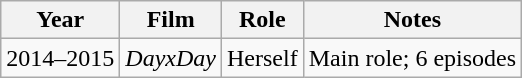<table class="wikitable">
<tr>
<th>Year</th>
<th>Film</th>
<th>Role</th>
<th>Notes</th>
</tr>
<tr>
<td>2014–2015</td>
<td><em>DayxDay</em></td>
<td>Herself</td>
<td>Main role; 6 episodes</td>
</tr>
</table>
